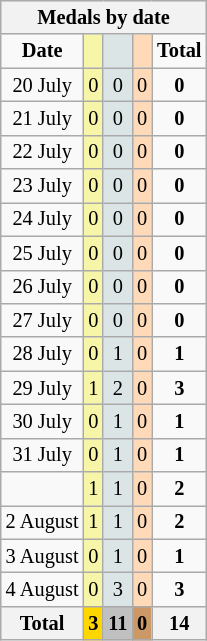<table class="wikitable" style="font-size:85%">
<tr bgcolor="#efefef">
<th colspan=6>Medals by date</th>
</tr>
<tr align=center>
<td><strong>Date</strong></td>
<td bgcolor=#f7f6a8></td>
<td bgcolor=#dce5e5></td>
<td bgcolor=#ffdab9></td>
<td><strong>Total</strong></td>
</tr>
<tr align=center>
<td>20 July</td>
<td style="background:#F7F6A8;">0</td>
<td style="background:#DCE5E5;">0</td>
<td style="background:#FFDAB9;">0</td>
<td><strong>0</strong></td>
</tr>
<tr align=center>
<td>21 July</td>
<td style="background:#F7F6A8;">0</td>
<td style="background:#DCE5E5;">0</td>
<td style="background:#FFDAB9;">0</td>
<td><strong>0</strong></td>
</tr>
<tr align=center>
<td>22 July</td>
<td style="background:#F7F6A8;">0</td>
<td style="background:#DCE5E5;">0</td>
<td style="background:#FFDAB9;">0</td>
<td><strong>0</strong></td>
</tr>
<tr align=center>
<td>23 July</td>
<td style="background:#F7F6A8;">0</td>
<td style="background:#DCE5E5;">0</td>
<td style="background:#FFDAB9;">0</td>
<td><strong>0</strong></td>
</tr>
<tr align=center>
<td>24 July</td>
<td style="background:#F7F6A8;">0</td>
<td style="background:#DCE5E5;">0</td>
<td style="background:#FFDAB9;">0</td>
<td><strong>0</strong></td>
</tr>
<tr align=center>
<td>25 July</td>
<td style="background:#F7F6A8;">0</td>
<td style="background:#DCE5E5;">0</td>
<td style="background:#FFDAB9;">0</td>
<td><strong>0</strong></td>
</tr>
<tr align=center>
<td>26 July</td>
<td style="background:#F7F6A8;">0</td>
<td style="background:#DCE5E5;">0</td>
<td style="background:#FFDAB9;">0</td>
<td><strong>0</strong></td>
</tr>
<tr align=center>
<td>27 July</td>
<td style="background:#F7F6A8;">0</td>
<td style="background:#DCE5E5;">0</td>
<td style="background:#FFDAB9;">0</td>
<td><strong>0</strong></td>
</tr>
<tr align=center>
<td>28 July</td>
<td style="background:#F7F6A8;">0</td>
<td style="background:#DCE5E5;">1</td>
<td style="background:#FFDAB9;">0</td>
<td><strong>1</strong></td>
</tr>
<tr align=center>
<td>29 July</td>
<td style="background:#F7F6A8;">1</td>
<td style="background:#DCE5E5;">2</td>
<td style="background:#FFDAB9;">0</td>
<td><strong>3</strong></td>
</tr>
<tr align=center>
<td>30 July</td>
<td style="background:#F7F6A8;">0</td>
<td style="background:#DCE5E5;">1</td>
<td style="background:#FFDAB9;">0</td>
<td><strong>1</strong></td>
</tr>
<tr align=center>
<td>31 July</td>
<td style="background:#F7F6A8;">0</td>
<td style="background:#DCE5E5;">1</td>
<td style="background:#FFDAB9;">0</td>
<td><strong>1</strong></td>
</tr>
<tr align=center>
<td></td>
<td style="background:#F7F6A8;">1</td>
<td style="background:#DCE5E5;">1</td>
<td style="background:#FFDAB9;">0</td>
<td><strong>2</strong></td>
</tr>
<tr align=center>
<td>2 August</td>
<td style="background:#F7F6A8;">1</td>
<td style="background:#DCE5E5;">1</td>
<td style="background:#FFDAB9;">0</td>
<td><strong>2</strong></td>
</tr>
<tr align=center>
<td>3 August</td>
<td style="background:#F7F6A8;">0</td>
<td style="background:#DCE5E5;">1</td>
<td style="background:#FFDAB9;">0</td>
<td><strong>1</strong></td>
</tr>
<tr style="text-align:center;">
<td>4 August</td>
<td style="background:#F7F6A8;">0</td>
<td style="background:#DCE5E5;">3</td>
<td style="background:#FFDAB9;">0</td>
<td><strong>3</strong></td>
</tr>
<tr align=center>
<th>Total</th>
<th style="background:gold;">3</th>
<th style="background:silver;">11</th>
<th style="background:#c96;">0</th>
<th>14</th>
</tr>
</table>
